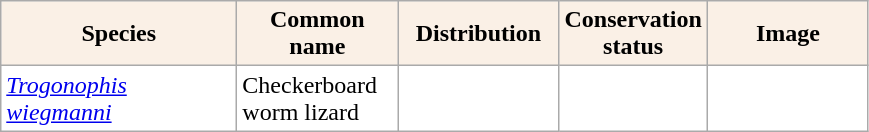<table class="wikitable" style="background:#fff;" class="sortable wikitable">
<tr>
<th style="background:Linen; color:Black; width:150px;" px>Species</th>
<th style="background:Linen; color:Black; width:100px;" px>Common name</th>
<th style="background:Linen; color:Black; width:100px;" px>Distribution</th>
<th style="background:Linen; color:Black; width:90px;" px>Conservation status</th>
<th style="background:Linen; color:Black; width:100px;" px>Image</th>
</tr>
<tr>
<td><em><a href='#'>Trogonophis wiegmanni</a></em></td>
<td>Checkerboard worm lizard</td>
<td></td>
<td></td>
<td></td>
</tr>
</table>
